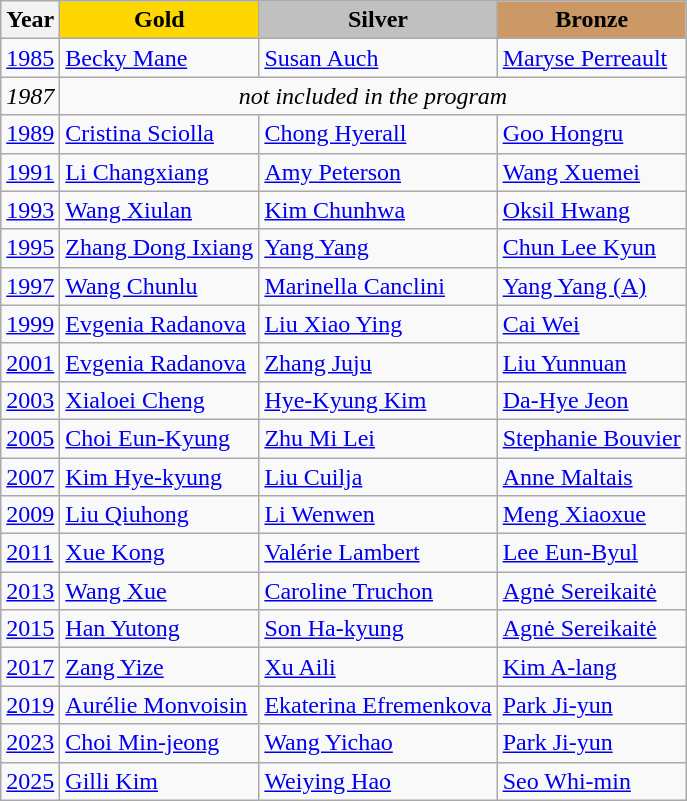<table class="wikitable">
<tr>
<th>Year</th>
<td align=center bgcolor=gold><strong>Gold</strong></td>
<td align=center bgcolor=silver><strong>Silver</strong></td>
<td align=center bgcolor=cc9966><strong>Bronze</strong></td>
</tr>
<tr>
<td><a href='#'>1985</a></td>
<td> <a href='#'>Becky Mane</a></td>
<td> <a href='#'>Susan Auch</a></td>
<td> <a href='#'>Maryse Perreault</a></td>
</tr>
<tr>
<td><em>1987</em></td>
<td colspan=3 align=center><em>not included in the program</em></td>
</tr>
<tr>
<td><a href='#'>1989</a></td>
<td> <a href='#'>Cristina Sciolla</a></td>
<td> <a href='#'>Chong Hyerall</a></td>
<td> <a href='#'>Goo Hongru</a></td>
</tr>
<tr>
<td><a href='#'>1991</a></td>
<td> <a href='#'>Li Changxiang</a></td>
<td> <a href='#'>Amy Peterson</a></td>
<td> <a href='#'>Wang Xuemei</a></td>
</tr>
<tr>
<td><a href='#'>1993</a></td>
<td> <a href='#'>Wang Xiulan</a></td>
<td> <a href='#'>Kim Chunhwa</a></td>
<td> <a href='#'>Oksil Hwang</a></td>
</tr>
<tr>
<td><a href='#'>1995</a></td>
<td> <a href='#'>Zhang Dong Ixiang</a></td>
<td> <a href='#'>Yang Yang</a></td>
<td> <a href='#'>Chun Lee Kyun</a></td>
</tr>
<tr>
<td><a href='#'>1997</a></td>
<td> <a href='#'>Wang Chunlu</a></td>
<td> <a href='#'>Marinella Canclini</a></td>
<td> <a href='#'>Yang Yang (A)</a></td>
</tr>
<tr>
<td><a href='#'>1999</a></td>
<td> <a href='#'>Evgenia Radanova</a></td>
<td> <a href='#'>Liu Xiao Ying</a></td>
<td> <a href='#'>Cai Wei</a></td>
</tr>
<tr>
<td><a href='#'>2001</a></td>
<td> <a href='#'>Evgenia Radanova</a></td>
<td> <a href='#'>Zhang Juju</a></td>
<td> <a href='#'>Liu Yunnuan</a></td>
</tr>
<tr>
<td><a href='#'>2003</a></td>
<td> <a href='#'>Xialoei Cheng</a></td>
<td> <a href='#'>Hye-Kyung Kim</a></td>
<td> <a href='#'>Da-Hye Jeon</a></td>
</tr>
<tr>
<td><a href='#'>2005</a></td>
<td> <a href='#'>Choi Eun-Kyung</a></td>
<td> <a href='#'>Zhu Mi Lei</a></td>
<td> <a href='#'>Stephanie Bouvier</a></td>
</tr>
<tr>
<td><a href='#'>2007</a></td>
<td> <a href='#'>Kim Hye-kyung</a></td>
<td> <a href='#'>Liu Cuilja</a></td>
<td> <a href='#'>Anne Maltais</a></td>
</tr>
<tr>
<td><a href='#'>2009</a></td>
<td> <a href='#'>Liu Qiuhong</a></td>
<td> <a href='#'>Li Wenwen</a></td>
<td> <a href='#'>Meng Xiaoxue</a></td>
</tr>
<tr>
<td><a href='#'>2011</a></td>
<td> <a href='#'>Xue Kong</a></td>
<td> <a href='#'>Valérie Lambert</a></td>
<td> <a href='#'>Lee Eun-Byul</a></td>
</tr>
<tr>
<td><a href='#'>2013</a></td>
<td> <a href='#'>Wang Xue</a></td>
<td> <a href='#'>Caroline Truchon</a></td>
<td> <a href='#'>Agnė Sereikaitė</a></td>
</tr>
<tr>
<td><a href='#'>2015</a></td>
<td> <a href='#'>Han Yutong</a></td>
<td> <a href='#'>Son Ha-kyung</a></td>
<td> <a href='#'>Agnė Sereikaitė</a></td>
</tr>
<tr>
<td><a href='#'>2017</a></td>
<td> <a href='#'>Zang Yize</a></td>
<td> <a href='#'>Xu Aili</a></td>
<td> <a href='#'>Kim A-lang</a></td>
</tr>
<tr>
<td><a href='#'>2019</a></td>
<td> <a href='#'>Aurélie Monvoisin</a></td>
<td> <a href='#'>Ekaterina Efremenkova</a></td>
<td> <a href='#'>Park Ji-yun</a></td>
</tr>
<tr>
<td><a href='#'>2023</a></td>
<td> <a href='#'>Choi Min-jeong</a></td>
<td> <a href='#'>Wang Yichao</a></td>
<td> <a href='#'>Park Ji-yun</a></td>
</tr>
<tr>
<td><a href='#'>2025</a></td>
<td> <a href='#'>Gilli Kim</a></td>
<td> <a href='#'>Weiying Hao</a></td>
<td> <a href='#'>Seo Whi-min</a></td>
</tr>
</table>
